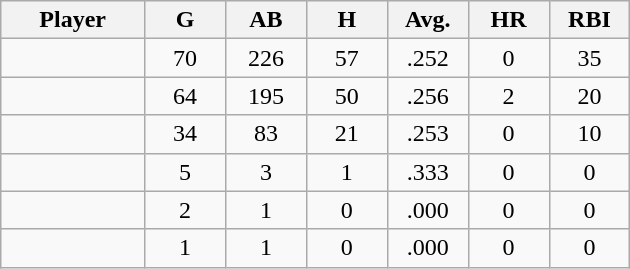<table class="wikitable sortable">
<tr>
<th bgcolor="#DDDDFF" width="16%">Player</th>
<th bgcolor="#DDDDFF" width="9%">G</th>
<th bgcolor="#DDDDFF" width="9%">AB</th>
<th bgcolor="#DDDDFF" width="9%">H</th>
<th bgcolor="#DDDDFF" width="9%">Avg.</th>
<th bgcolor="#DDDDFF" width="9%">HR</th>
<th bgcolor="#DDDDFF" width="9%">RBI</th>
</tr>
<tr align="center">
<td></td>
<td>70</td>
<td>226</td>
<td>57</td>
<td>.252</td>
<td>0</td>
<td>35</td>
</tr>
<tr align="center">
<td></td>
<td>64</td>
<td>195</td>
<td>50</td>
<td>.256</td>
<td>2</td>
<td>20</td>
</tr>
<tr align="center">
<td></td>
<td>34</td>
<td>83</td>
<td>21</td>
<td>.253</td>
<td>0</td>
<td>10</td>
</tr>
<tr align="center">
<td></td>
<td>5</td>
<td>3</td>
<td>1</td>
<td>.333</td>
<td>0</td>
<td>0</td>
</tr>
<tr align="center">
<td></td>
<td>2</td>
<td>1</td>
<td>0</td>
<td>.000</td>
<td>0</td>
<td>0</td>
</tr>
<tr align="center">
<td></td>
<td>1</td>
<td>1</td>
<td>0</td>
<td>.000</td>
<td>0</td>
<td>0</td>
</tr>
</table>
